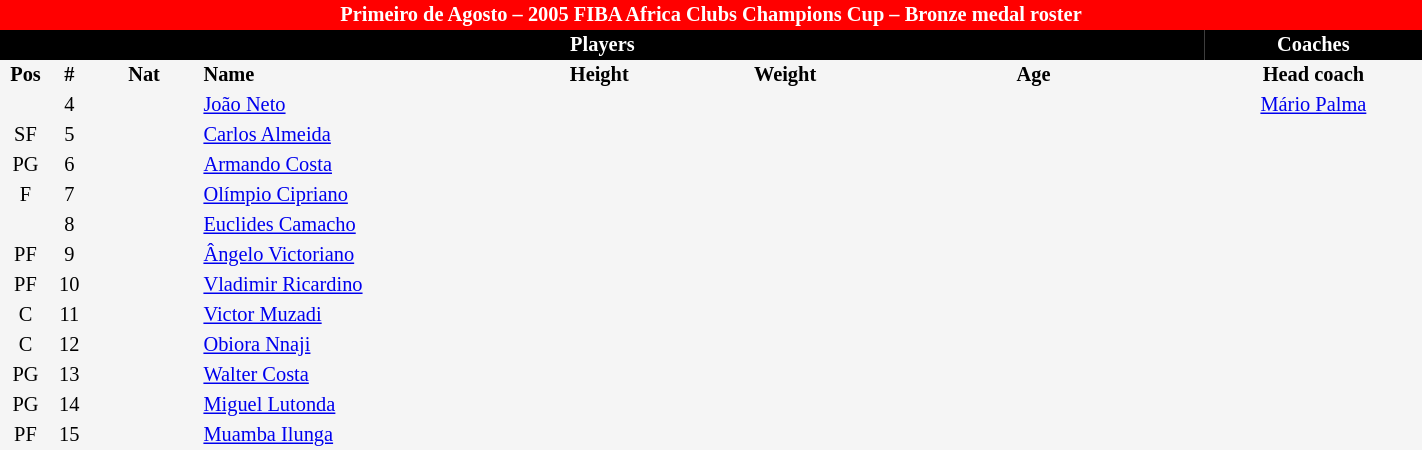<table border=0 cellpadding=2 cellspacing=0  |- bgcolor=#f5f5f5 style="text-align:center; font-size:85%;" width=75%>
<tr>
<td colspan="8" style="background: red; color: white"><strong>Primeiro de Agosto – 2005 FIBA Africa Clubs Champions Cup –  Bronze medal roster</strong></td>
</tr>
<tr>
<td colspan="7" style="background: black; color: white"><strong>Players</strong></td>
<td style="background: black; color: white"><strong>Coaches</strong></td>
</tr>
<tr style="background=#f5f5f5; color: black">
<th width=5px>Pos</th>
<th width=5px>#</th>
<th width=50px>Nat</th>
<th width=135px align=left>Name</th>
<th width=100px>Height</th>
<th width=70px>Weight</th>
<th width=160px>Age</th>
<th width=100px>Head coach</th>
</tr>
<tr>
<td></td>
<td>4</td>
<td></td>
<td align=left><a href='#'>João Neto</a></td>
<td></td>
<td></td>
<td><span></span></td>
<td> <a href='#'>Mário Palma</a></td>
</tr>
<tr>
<td>SF</td>
<td>5</td>
<td></td>
<td align=left><a href='#'>Carlos Almeida</a></td>
<td><span></span></td>
<td><span></span></td>
<td><span></span></td>
</tr>
<tr>
<td>PG</td>
<td>6</td>
<td></td>
<td align=left><a href='#'>Armando Costa</a></td>
<td><span></span></td>
<td><span></span></td>
<td><span></span></td>
</tr>
<tr>
<td>F</td>
<td>7</td>
<td></td>
<td align=left><a href='#'>Olímpio Cipriano</a></td>
<td><span></span></td>
<td><span></span></td>
<td><span></span></td>
</tr>
<tr>
<td></td>
<td>8</td>
<td></td>
<td align=left><a href='#'>Euclides Camacho</a></td>
<td></td>
<td></td>
<td><span></span></td>
</tr>
<tr>
<td>PF</td>
<td>9</td>
<td></td>
<td align=left><a href='#'>Ângelo Victoriano</a></td>
<td><span></span></td>
<td><span></span></td>
<td><span></span></td>
</tr>
<tr>
<td>PF</td>
<td>10</td>
<td></td>
<td align=left><a href='#'>Vladimir Ricardino</a></td>
<td><span></span></td>
<td><span></span></td>
<td><span></span></td>
</tr>
<tr>
<td>C</td>
<td>11</td>
<td></td>
<td align=left><a href='#'>Victor Muzadi</a></td>
<td><span></span></td>
<td><span></span></td>
<td><span></span></td>
</tr>
<tr>
<td>C</td>
<td>12</td>
<td></td>
<td align=left><a href='#'>Obiora Nnaji</a></td>
<td><span></span></td>
<td><span></span></td>
<td><span></span></td>
</tr>
<tr>
<td>PG</td>
<td>13</td>
<td></td>
<td align=left><a href='#'>Walter Costa</a></td>
<td><span></span></td>
<td><span></span></td>
<td><span></span></td>
</tr>
<tr>
<td>PG</td>
<td>14</td>
<td></td>
<td align=left><a href='#'>Miguel Lutonda</a></td>
<td><span></span></td>
<td><span></span></td>
<td><span></span></td>
</tr>
<tr>
<td>PF</td>
<td>15</td>
<td></td>
<td align=left><a href='#'>Muamba Ilunga</a></td>
<td></td>
<td></td>
<td><span></span></td>
</tr>
</table>
